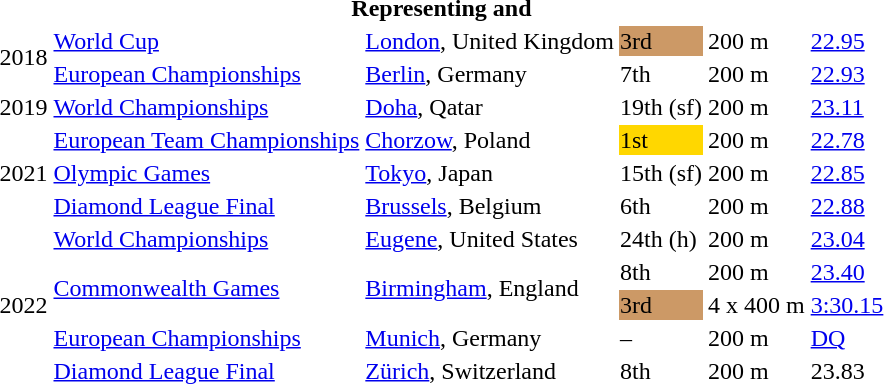<table>
<tr>
<th colspan=6>Representing  and </th>
</tr>
<tr>
<td rowspan=2>2018</td>
<td><a href='#'>World Cup</a></td>
<td><a href='#'>London</a>, United Kingdom</td>
<td bgcolor=cc9966>3rd</td>
<td>200 m</td>
<td><a href='#'>22.95</a></td>
</tr>
<tr>
<td><a href='#'>European Championships</a></td>
<td><a href='#'>Berlin</a>, Germany</td>
<td>7th</td>
<td>200 m</td>
<td><a href='#'>22.93</a></td>
</tr>
<tr>
<td>2019</td>
<td><a href='#'>World Championships</a></td>
<td><a href='#'>Doha</a>, Qatar</td>
<td>19th (sf)</td>
<td>200 m</td>
<td><a href='#'>23.11</a></td>
</tr>
<tr>
<td rowspan=3">2021</td>
<td><a href='#'>European Team Championships</a></td>
<td><a href='#'>Chorzow</a>, Poland</td>
<td bgcolor=gold>1st</td>
<td>200 m</td>
<td><a href='#'>22.78</a></td>
</tr>
<tr>
<td><a href='#'>Olympic Games</a></td>
<td><a href='#'>Tokyo</a>, Japan</td>
<td>15th (sf)</td>
<td>200 m</td>
<td><a href='#'>22.85</a></td>
</tr>
<tr>
<td><a href='#'>Diamond League Final</a></td>
<td><a href='#'>Brussels</a>, Belgium</td>
<td>6th</td>
<td>200 m</td>
<td><a href='#'>22.88</a></td>
</tr>
<tr>
<td rowspan = "5">2022</td>
<td><a href='#'>World Championships</a></td>
<td><a href='#'>Eugene</a>, United States</td>
<td>24th (h)</td>
<td>200 m</td>
<td><a href='#'>23.04</a></td>
</tr>
<tr>
<td rowspan = "2"><a href='#'>Commonwealth Games</a></td>
<td rowspan = "2"><a href='#'>Birmingham</a>, England</td>
<td>8th</td>
<td>200 m</td>
<td><a href='#'>23.40</a></td>
</tr>
<tr>
<td bgcolor=cc9966>3rd</td>
<td>4 x 400 m</td>
<td><a href='#'>3:30.15</a></td>
</tr>
<tr>
<td><a href='#'>European Championships</a></td>
<td><a href='#'>Munich</a>, Germany</td>
<td>–</td>
<td>200 m</td>
<td><a href='#'>DQ</a></td>
</tr>
<tr>
<td><a href='#'>Diamond League Final</a></td>
<td><a href='#'>Zürich</a>, Switzerland</td>
<td>8th</td>
<td>200 m</td>
<td>23.83</td>
</tr>
</table>
